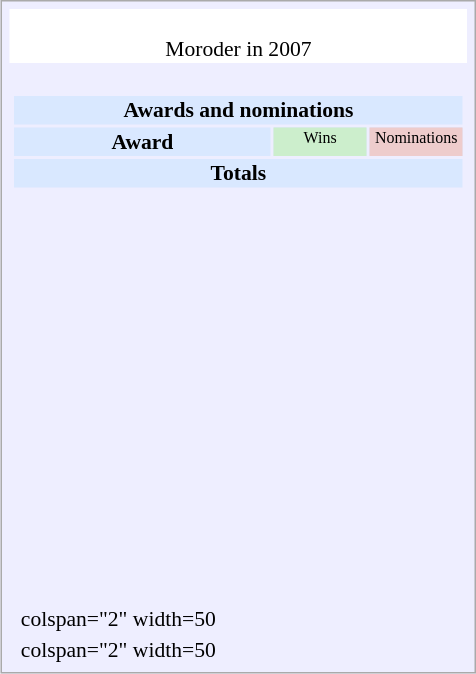<table class="infobox" style="width:22em; text-align:left; font-size:90%; vertical-align:middle; background:#eef;">
<tr style="background:white;">
<td colspan="3" style="text-align:center;"><br>Moroder in 2007</td>
</tr>
<tr>
<td colspan="3"><br><table class="collapsible collapsed" style="width:100%;">
<tr>
<th colspan="3" style="background:#d9e8ff; text-align:center;">Awards and nominations</th>
</tr>
<tr style="background:#d9e8ff; text-align:center;">
<th style="vertical-align: middle;">Award</th>
<td style="background:#cec; font-size:8pt; width:60px;">Wins</td>
<td style="background:#ecc; font-size:8pt; width:60px;">Nominations</td>
</tr>
<tr style="background:#d9e8ff;">
<td colspan="3" style="text-align:center;"><strong>Totals</strong></td>
</tr>
<tr>
<td style="text-align:left;"><br></td>
<td></td>
<td></td>
</tr>
<tr>
<td style="text-align:left;"><br></td>
<td></td>
<td></td>
</tr>
<tr>
<td style="text-align:left;"><br></td>
<td></td>
<td></td>
</tr>
<tr>
<td style="text-align:left;"><br></td>
<td></td>
<td></td>
</tr>
<tr>
<td style="text-align:left;"><br></td>
<td></td>
<td></td>
</tr>
<tr>
<td style="text-align:left;"><br></td>
<td></td>
<td></td>
</tr>
<tr>
<td style="text-align:left;"><br></td>
<td></td>
<td></td>
</tr>
<tr>
<td style="text-align:left;"><br></td>
<td></td>
<td></td>
</tr>
<tr>
<td style="text-align:left;"><br></td>
<td></td>
<td></td>
</tr>
<tr>
<td style="text-align:left;"><br></td>
<td></td>
<td></td>
</tr>
<tr>
<td style="text-align:left;"><br></td>
<td></td>
<td></td>
</tr>
<tr>
<td style="text-align:left;"><br></td>
<td></td>
<td></td>
</tr>
<tr>
<td style="text-align:left;"><br></td>
<td></td>
<td></td>
</tr>
</table>
</td>
</tr>
<tr>
<td></td>
<td>colspan="2" width=50 </td>
</tr>
<tr>
<td></td>
<td>colspan="2" width=50 </td>
</tr>
</table>
